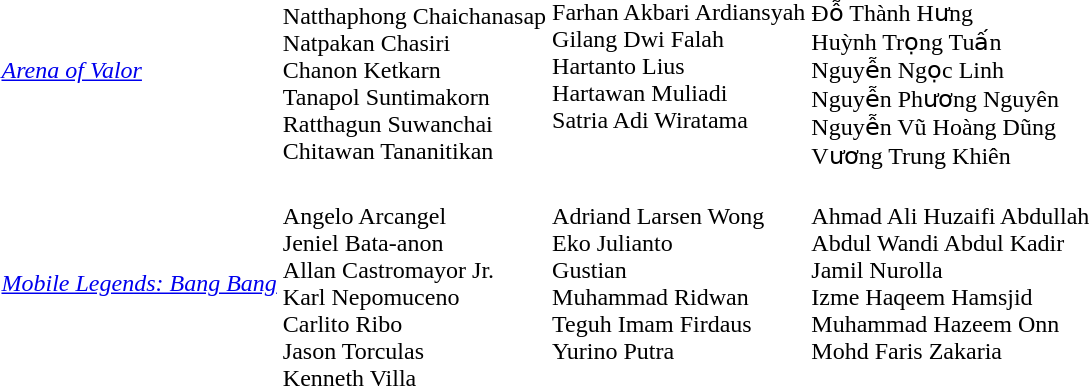<table>
<tr>
<td><em><a href='#'>Arena of Valor</a></em><br></td>
<td nowrap=true><br>Natthaphong Chaichanasap<br>Natpakan Chasiri<br>Chanon Ketkarn<br>Tanapol Suntimakorn<br>Ratthagun Suwanchai<br>Chitawan Tananitikan</td>
<td nowrap=true valign=top><br>Farhan Akbari Ardiansyah<br>Gilang Dwi Falah<br>Hartanto Lius<br>Hartawan Muliadi<br>Satria Adi Wiratama</td>
<td><br>Đỗ Thành Hưng<br>Huỳnh Trọng Tuấn<br>Nguyễn Ngọc Linh<br>Nguyễn Phương Nguyên<br>Nguyễn Vũ Hoàng Dũng<br>Vương Trung Khiên</td>
</tr>
<tr>
<td><em><a href='#'>Mobile Legends: Bang Bang</a></em><br></td>
<td><br>Angelo Arcangel<br>Jeniel Bata-anon<br>Allan Castromayor Jr.<br>Karl Nepomuceno<br>Carlito Ribo<br>Jason Torculas<br>Kenneth Villa</td>
<td valign=top><br>Adriand Larsen Wong<br>Eko Julianto<br>Gustian<br>Muhammad Ridwan<br>Teguh Imam Firdaus<br>Yurino Putra</td>
<td nowrap=true valign=top><br>Ahmad Ali Huzaifi Abdullah<br>Abdul Wandi Abdul Kadir<br>Jamil Nurolla<br>Izme Haqeem Hamsjid<br>Muhammad Hazeem Onn<br>Mohd Faris Zakaria</td>
</tr>
</table>
